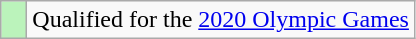<table class="wikitable" style="text-align: left;">
<tr>
<td style="width: 10px; background: #BBF3BB;"></td>
<td>Qualified for the <a href='#'>2020 Olympic Games</a></td>
</tr>
</table>
